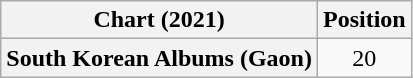<table class="wikitable plainrowheaders" style="text-align:center">
<tr>
<th scope="col">Chart (2021)</th>
<th scope="col">Position</th>
</tr>
<tr>
<th scope="row">South Korean Albums (Gaon)</th>
<td>20</td>
</tr>
</table>
